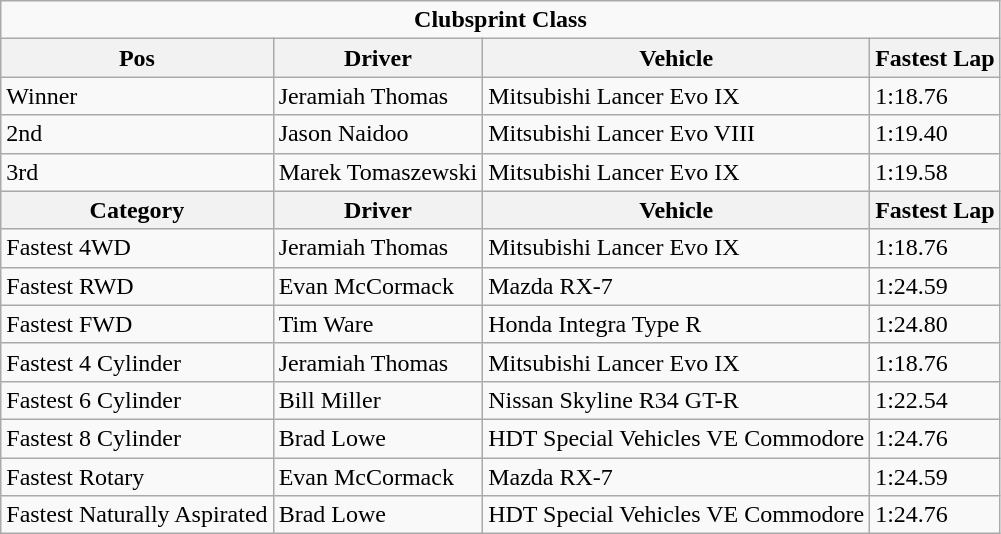<table class="wikitable" border="1">
<tr>
<td style="text-align:center" colspan="5"><strong>Clubsprint Class</strong></td>
</tr>
<tr>
<th>Pos</th>
<th>Driver</th>
<th>Vehicle</th>
<th>Fastest Lap</th>
</tr>
<tr>
<td>Winner</td>
<td>Jeramiah Thomas</td>
<td>Mitsubishi Lancer Evo IX</td>
<td>1:18.76</td>
</tr>
<tr>
<td>2nd</td>
<td>Jason Naidoo</td>
<td>Mitsubishi Lancer Evo VIII</td>
<td>1:19.40</td>
</tr>
<tr>
<td>3rd</td>
<td>Marek Tomaszewski</td>
<td>Mitsubishi Lancer Evo IX</td>
<td>1:19.58</td>
</tr>
<tr>
<th>Category</th>
<th>Driver</th>
<th>Vehicle</th>
<th>Fastest Lap</th>
</tr>
<tr>
<td>Fastest 4WD</td>
<td>Jeramiah Thomas</td>
<td>Mitsubishi Lancer Evo IX</td>
<td>1:18.76</td>
</tr>
<tr>
<td>Fastest RWD</td>
<td>Evan McCormack</td>
<td>Mazda RX-7</td>
<td>1:24.59</td>
</tr>
<tr>
<td>Fastest FWD</td>
<td>Tim Ware</td>
<td>Honda Integra Type R</td>
<td>1:24.80</td>
</tr>
<tr>
<td>Fastest 4 Cylinder</td>
<td>Jeramiah Thomas</td>
<td>Mitsubishi Lancer Evo IX</td>
<td>1:18.76</td>
</tr>
<tr>
<td>Fastest 6 Cylinder</td>
<td>Bill Miller</td>
<td>Nissan Skyline R34 GT-R</td>
<td>1:22.54</td>
</tr>
<tr>
<td>Fastest 8 Cylinder</td>
<td>Brad Lowe</td>
<td>HDT Special Vehicles VE Commodore</td>
<td>1:24.76</td>
</tr>
<tr>
<td>Fastest Rotary</td>
<td>Evan McCormack</td>
<td>Mazda RX-7</td>
<td>1:24.59</td>
</tr>
<tr>
<td>Fastest Naturally Aspirated</td>
<td>Brad Lowe</td>
<td>HDT Special Vehicles VE Commodore</td>
<td>1:24.76</td>
</tr>
</table>
